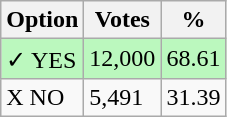<table class="wikitable">
<tr>
<th>Option</th>
<th>Votes</th>
<th>%</th>
</tr>
<tr>
<td style=background:#bbf8be>✓ YES</td>
<td style=background:#bbf8be>12,000</td>
<td style=background:#bbf8be>68.61</td>
</tr>
<tr>
<td>X NO</td>
<td>5,491</td>
<td>31.39</td>
</tr>
</table>
